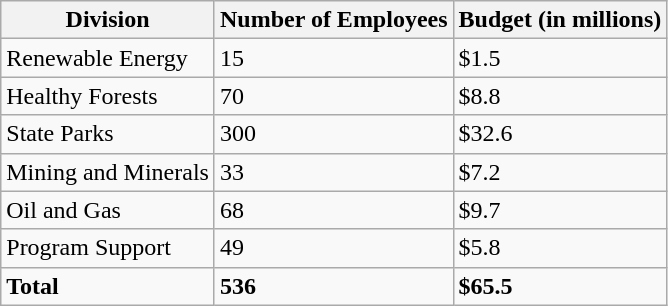<table border="1" cellspacing="0" cellpadding="5" style="border-collapse:collapse;" class="wikitable">
<tr>
<th>Division</th>
<th>Number of Employees</th>
<th>Budget (in millions)</th>
</tr>
<tr>
<td>Renewable Energy</td>
<td>15</td>
<td>$1.5</td>
</tr>
<tr>
<td>Healthy Forests</td>
<td>70</td>
<td>$8.8</td>
</tr>
<tr>
<td>State Parks</td>
<td>300</td>
<td>$32.6</td>
</tr>
<tr>
<td>Mining and Minerals</td>
<td>33</td>
<td>$7.2</td>
</tr>
<tr>
<td>Oil and Gas</td>
<td>68</td>
<td>$9.7</td>
</tr>
<tr>
<td>Program Support</td>
<td>49</td>
<td>$5.8</td>
</tr>
<tr>
<td><strong>Total</strong></td>
<td><strong>536</strong></td>
<td><strong>$65.5</strong></td>
</tr>
</table>
